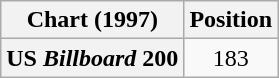<table class="wikitable plainrowheaders" style="text-align:center">
<tr>
<th scope="col">Chart (1997)</th>
<th scope="col">Position</th>
</tr>
<tr>
<th scope="row">US <em>Billboard</em> 200</th>
<td>183</td>
</tr>
</table>
